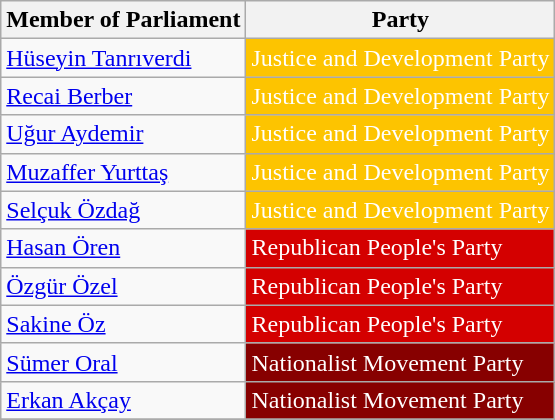<table class="wikitable">
<tr>
<th>Member of Parliament</th>
<th>Party</th>
</tr>
<tr>
<td><a href='#'>Hüseyin Tanrıverdi</a></td>
<td style="background:#FDC400; color:white">Justice and Development Party</td>
</tr>
<tr>
<td><a href='#'>Recai Berber</a></td>
<td style="background:#FDC400; color:white">Justice and Development Party</td>
</tr>
<tr>
<td><a href='#'>Uğur Aydemir</a></td>
<td style="background:#FDC400; color:white">Justice and Development Party</td>
</tr>
<tr>
<td><a href='#'>Muzaffer Yurttaş</a></td>
<td style="background:#FDC400; color:white">Justice and Development Party</td>
</tr>
<tr>
<td><a href='#'>Selçuk Özdağ</a></td>
<td style="background:#FDC400; color:white">Justice and Development Party</td>
</tr>
<tr>
<td><a href='#'>Hasan Ören</a></td>
<td style="background:#D40000; color:white">Republican People's Party</td>
</tr>
<tr>
<td><a href='#'>Özgür Özel</a></td>
<td style="background:#D40000; color:white">Republican People's Party</td>
</tr>
<tr>
<td><a href='#'>Sakine Öz</a></td>
<td style="background:#D40000; color:white">Republican People's Party</td>
</tr>
<tr>
<td><a href='#'>Sümer Oral</a></td>
<td style="background:#870000; color:white">Nationalist Movement Party</td>
</tr>
<tr>
<td><a href='#'>Erkan Akçay</a></td>
<td style="background:#870000; color:white">Nationalist Movement Party</td>
</tr>
<tr>
</tr>
</table>
